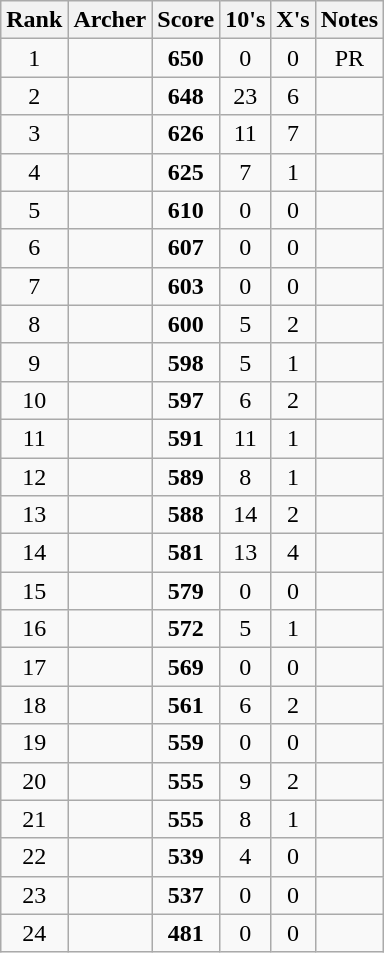<table class="wikitable sortable" style="text-align:center">
<tr>
<th>Rank</th>
<th>Archer</th>
<th>Score</th>
<th>10's</th>
<th>X's</th>
<th class="unsortable">Notes</th>
</tr>
<tr>
<td>1</td>
<td align=left></td>
<td><strong>650</strong></td>
<td>0</td>
<td>0</td>
<td>PR</td>
</tr>
<tr>
<td>2</td>
<td align=left></td>
<td><strong>648</strong></td>
<td>23</td>
<td>6</td>
<td></td>
</tr>
<tr>
<td>3</td>
<td align=left></td>
<td><strong>626</strong></td>
<td>11</td>
<td>7</td>
<td></td>
</tr>
<tr>
<td>4</td>
<td align=left></td>
<td><strong>625</strong></td>
<td>7</td>
<td>1</td>
<td></td>
</tr>
<tr>
<td>5</td>
<td align=left></td>
<td><strong>610</strong></td>
<td>0</td>
<td>0</td>
<td></td>
</tr>
<tr>
<td>6</td>
<td align=left></td>
<td><strong>607</strong></td>
<td>0</td>
<td>0</td>
<td></td>
</tr>
<tr>
<td>7</td>
<td align=left></td>
<td><strong>603</strong></td>
<td>0</td>
<td>0</td>
<td></td>
</tr>
<tr>
<td>8</td>
<td align=left></td>
<td><strong>600</strong></td>
<td>5</td>
<td>2</td>
<td></td>
</tr>
<tr>
<td>9</td>
<td align=left></td>
<td><strong>598</strong></td>
<td>5</td>
<td>1</td>
<td></td>
</tr>
<tr>
<td>10</td>
<td align=left></td>
<td><strong>597</strong></td>
<td>6</td>
<td>2</td>
<td></td>
</tr>
<tr>
<td>11</td>
<td align=left></td>
<td><strong>591</strong></td>
<td>11</td>
<td>1</td>
<td></td>
</tr>
<tr>
<td>12</td>
<td align=left></td>
<td><strong>589</strong></td>
<td>8</td>
<td>1</td>
<td></td>
</tr>
<tr>
<td>13</td>
<td align=left></td>
<td><strong>588</strong></td>
<td>14</td>
<td>2</td>
<td></td>
</tr>
<tr>
<td>14</td>
<td align=left></td>
<td><strong>581</strong></td>
<td>13</td>
<td>4</td>
<td></td>
</tr>
<tr>
<td>15</td>
<td align=left></td>
<td><strong>579</strong></td>
<td>0</td>
<td>0</td>
<td></td>
</tr>
<tr>
<td>16</td>
<td align=left></td>
<td><strong>572</strong></td>
<td>5</td>
<td>1</td>
<td></td>
</tr>
<tr>
<td>17</td>
<td align=left></td>
<td><strong>569</strong></td>
<td>0</td>
<td>0</td>
<td></td>
</tr>
<tr>
<td>18</td>
<td align=left></td>
<td><strong>561</strong></td>
<td>6</td>
<td>2</td>
<td></td>
</tr>
<tr>
<td>19</td>
<td align=left></td>
<td><strong>559</strong></td>
<td>0</td>
<td>0</td>
<td></td>
</tr>
<tr>
<td>20</td>
<td align=left></td>
<td><strong>555</strong></td>
<td>9</td>
<td>2</td>
<td></td>
</tr>
<tr>
<td>21</td>
<td align=left></td>
<td><strong>555</strong></td>
<td>8</td>
<td>1</td>
<td></td>
</tr>
<tr>
<td>22</td>
<td align=left></td>
<td><strong>539</strong></td>
<td>4</td>
<td>0</td>
<td></td>
</tr>
<tr>
<td>23</td>
<td align=left></td>
<td><strong>537</strong></td>
<td>0</td>
<td>0</td>
<td></td>
</tr>
<tr>
<td>24</td>
<td align=left></td>
<td><strong>481</strong></td>
<td>0</td>
<td>0</td>
<td></td>
</tr>
</table>
